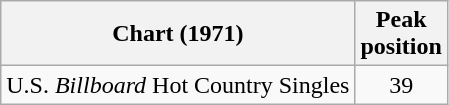<table class="wikitable sortable">
<tr>
<th>Chart (1971)</th>
<th>Peak<br>position</th>
</tr>
<tr>
<td>U.S. <em>Billboard</em> Hot Country Singles</td>
<td align="center">39</td>
</tr>
</table>
